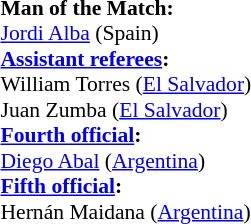<table width=50% style="font-size: 90%">
<tr>
<td><br><strong>Man of the Match:</strong>
<br><a href='#'>Jordi Alba</a> (Spain)<br><strong><a href='#'>Assistant referees</a>:</strong>
<br>William Torres (<a href='#'>El Salvador</a>)
<br>Juan Zumba (<a href='#'>El Salvador</a>)
<br><strong><a href='#'>Fourth official</a>:</strong>
<br><a href='#'>Diego Abal</a> (<a href='#'>Argentina</a>)
<br><strong><a href='#'>Fifth official</a>:</strong>
<br>Hernán Maidana (<a href='#'>Argentina</a>)</td>
</tr>
</table>
